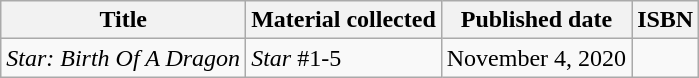<table class="wikitable">
<tr>
<th>Title</th>
<th>Material collected</th>
<th>Published date</th>
<th>ISBN</th>
</tr>
<tr>
<td><em>Star: Birth Of A Dragon</em></td>
<td><em>Star</em> #1-5</td>
<td>November 4, 2020</td>
<td></td>
</tr>
</table>
